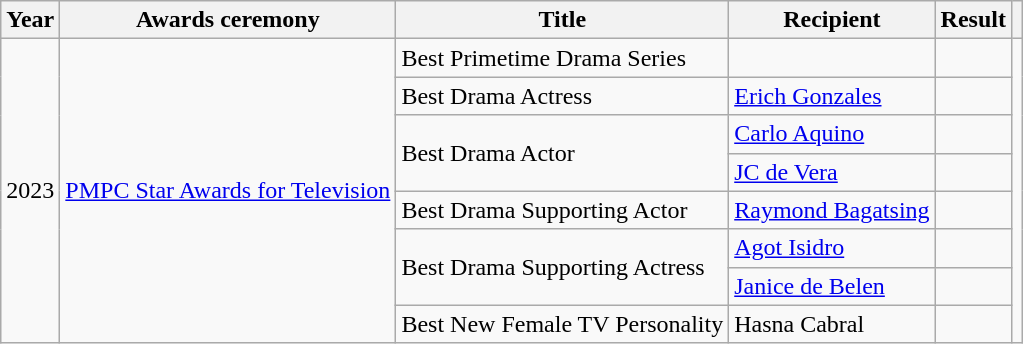<table class="wikitable sortable">
<tr>
<th>Year</th>
<th>Awards ceremony</th>
<th>Title</th>
<th>Recipient</th>
<th>Result</th>
<th></th>
</tr>
<tr>
<td rowspan="8">2023</td>
<td rowspan="8"><a href='#'>PMPC Star Awards for Television</a></td>
<td>Best Primetime Drama Series</td>
<td></td>
<td></td>
<td rowspan="8"></td>
</tr>
<tr>
<td>Best Drama Actress</td>
<td><a href='#'>Erich Gonzales</a></td>
<td></td>
</tr>
<tr>
<td rowspan="2">Best Drama Actor</td>
<td><a href='#'>Carlo Aquino</a></td>
<td></td>
</tr>
<tr>
<td><a href='#'>JC de Vera</a></td>
<td></td>
</tr>
<tr>
<td>Best Drama Supporting Actor</td>
<td><a href='#'>Raymond Bagatsing</a></td>
<td></td>
</tr>
<tr>
<td rowspan="2">Best Drama Supporting Actress</td>
<td><a href='#'>Agot Isidro</a></td>
<td></td>
</tr>
<tr>
<td><a href='#'>Janice de Belen</a></td>
<td></td>
</tr>
<tr>
<td>Best New Female TV Personality</td>
<td>Hasna Cabral</td>
<td></td>
</tr>
</table>
